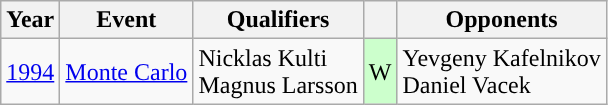<table class="wikitable">
<tr>
<th scope="col">Year</th>
<th scope="col">Event</th>
<th scope="col">Qualifiers</th>
<th scope="col"></th>
<th scope="col">Opponents</th>
</tr>
<tr>
<td><a href='#'>1994</a></td>
<td><a href='#'>Monte Carlo</a></td>
<td> Nicklas Kulti <br>  Magnus Larsson</td>
<td style="text-align:center; background:#CCFFCC">W</td>
<td> Yevgeny Kafelnikov <br>  Daniel Vacek</td>
</tr>
</table>
